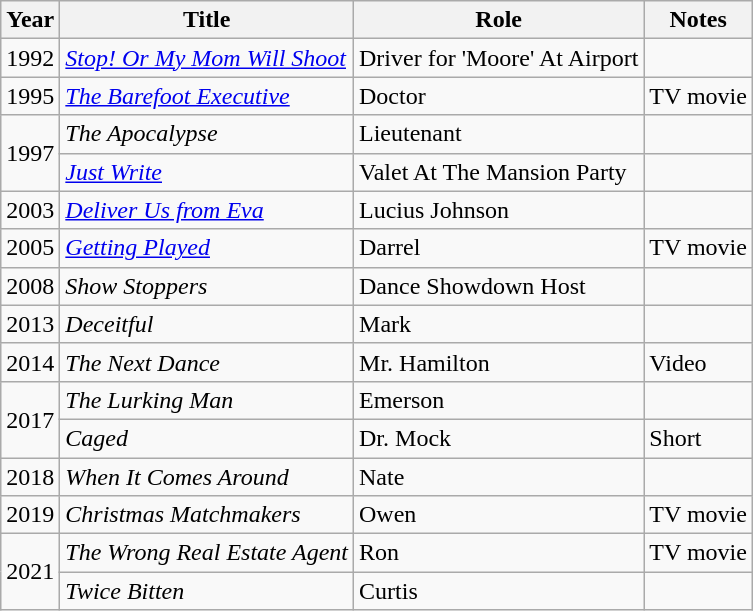<table class="wikitable plainrowheaders sortable" style="margin-right: 0;">
<tr>
<th scope="col">Year</th>
<th scope="col">Title</th>
<th scope="col">Role</th>
<th scope="col" class="unsortable">Notes</th>
</tr>
<tr>
<td>1992</td>
<td><em><a href='#'>Stop! Or My Mom Will Shoot</a></em></td>
<td>Driver for 'Moore' At Airport</td>
<td></td>
</tr>
<tr>
<td>1995</td>
<td><em><a href='#'>The Barefoot Executive</a></em></td>
<td>Doctor</td>
<td>TV movie</td>
</tr>
<tr>
<td rowspan=2>1997</td>
<td><em>The Apocalypse</em></td>
<td>Lieutenant</td>
<td></td>
</tr>
<tr>
<td><em><a href='#'>Just Write</a></em></td>
<td>Valet At The Mansion Party</td>
<td></td>
</tr>
<tr>
<td>2003</td>
<td><em><a href='#'>Deliver Us from Eva</a></em></td>
<td>Lucius Johnson</td>
<td></td>
</tr>
<tr>
<td>2005</td>
<td><em><a href='#'>Getting Played</a></em></td>
<td>Darrel</td>
<td>TV movie</td>
</tr>
<tr>
<td>2008</td>
<td><em>Show Stoppers</em></td>
<td>Dance Showdown Host</td>
<td></td>
</tr>
<tr>
<td>2013</td>
<td><em>Deceitful</em></td>
<td>Mark</td>
<td></td>
</tr>
<tr>
<td>2014</td>
<td><em>The Next Dance</em></td>
<td>Mr. Hamilton</td>
<td>Video</td>
</tr>
<tr>
<td rowspan=2>2017</td>
<td><em>The Lurking Man</em></td>
<td>Emerson</td>
<td></td>
</tr>
<tr>
<td><em>Caged</em></td>
<td>Dr. Mock</td>
<td>Short</td>
</tr>
<tr>
<td>2018</td>
<td><em>When It Comes Around</em></td>
<td>Nate</td>
<td></td>
</tr>
<tr>
<td>2019</td>
<td><em>Christmas Matchmakers</em></td>
<td>Owen</td>
<td>TV movie</td>
</tr>
<tr>
<td rowspan=2>2021</td>
<td><em>The Wrong Real Estate Agent</em></td>
<td>Ron</td>
<td>TV movie</td>
</tr>
<tr>
<td><em>Twice Bitten</em></td>
<td>Curtis</td>
<td></td>
</tr>
</table>
